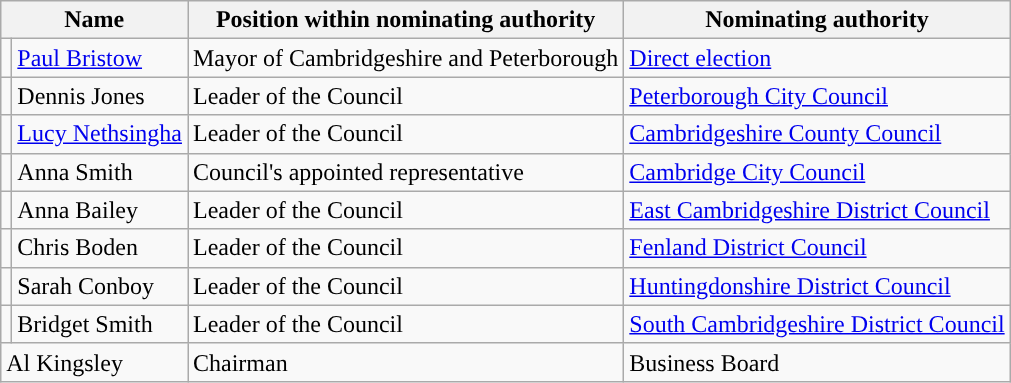<table class="wikitable sortable">
<tr>
<th colspan=2>Name</th>
<th>Position within nominating authority</th>
<th>Nominating authority</th>
</tr>
<tr>
<td style="background:"></td>
<td><a href='#'>Paul Bristow</a></td>
<td>Mayor of Cambridgeshire and Peterborough</td>
<td><a href='#'>Direct election</a></td>
</tr>
<tr>
<td style="background:"></td>
<td>Dennis Jones</td>
<td>Leader of the Council</td>
<td><a href='#'>Peterborough City Council</a></td>
</tr>
<tr>
<td style="background:"></td>
<td><a href='#'>Lucy Nethsingha</a></td>
<td>Leader of the Council</td>
<td><a href='#'>Cambridgeshire County Council</a></td>
</tr>
<tr>
<td style="background:"></td>
<td>Anna Smith</td>
<td>Council's appointed representative</td>
<td><a href='#'>Cambridge City Council</a></td>
</tr>
<tr>
<td style="background:"></td>
<td>Anna Bailey</td>
<td>Leader of the Council</td>
<td><a href='#'>East Cambridgeshire District Council</a></td>
</tr>
<tr>
<td style="background:"></td>
<td>Chris Boden</td>
<td>Leader of the Council</td>
<td><a href='#'>Fenland District Council</a></td>
</tr>
<tr>
<td style="background:"></td>
<td>Sarah Conboy</td>
<td>Leader of the Council</td>
<td><a href='#'>Huntingdonshire District Council</a></td>
</tr>
<tr>
<td style="background:"></td>
<td>Bridget Smith</td>
<td>Leader of the Council</td>
<td><a href='#'>South Cambridgeshire District Council</a></td>
</tr>
<tr>
<td colspan="2">Al Kingsley</td>
<td>Chairman</td>
<td>Business Board</td>
</tr>
</table>
